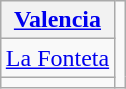<table class="wikitable" style="margin:1em auto; text-align:center">
<tr>
<th><a href='#'>Valencia</a></th>
<td rowspan=3></td>
</tr>
<tr>
<td><a href='#'>La Fonteta</a></td>
</tr>
<tr>
<td></td>
</tr>
</table>
